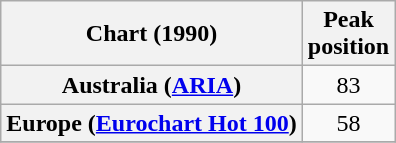<table class="wikitable sortable plainrowheaders" style="text-align:center">
<tr>
<th>Chart (1990)</th>
<th>Peak<br>position</th>
</tr>
<tr>
<th scope="row">Australia (<a href='#'>ARIA</a>)</th>
<td>83</td>
</tr>
<tr>
<th scope="row">Europe (<a href='#'>Eurochart Hot 100</a>)</th>
<td>58</td>
</tr>
<tr>
</tr>
</table>
